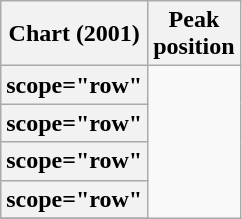<table class="wikitable sortable plainrowheaders" style="text-align:center;">
<tr>
<th scope="col">Chart (2001)</th>
<th scope="col">Peak<br>position</th>
</tr>
<tr>
<th>scope="row" </th>
</tr>
<tr>
<th>scope="row" </th>
</tr>
<tr>
<th>scope="row" </th>
</tr>
<tr>
<th>scope="row" </th>
</tr>
<tr>
</tr>
</table>
